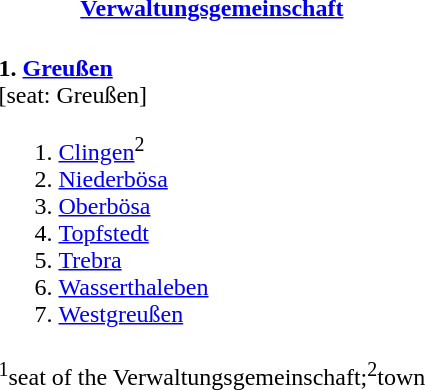<table>
<tr>
<th><a href='#'>Verwaltungsgemeinschaft</a></th>
</tr>
<tr valign=top>
<td><br><strong>1. <a href='#'>Greußen</a></strong><br>[seat: Greußen]<ol><li><a href='#'>Clingen</a><sup>2</sup></li><li><a href='#'>Niederbösa</a></li><li><a href='#'>Oberbösa</a></li><li><a href='#'>Topfstedt</a></li><li><a href='#'>Trebra</a></li><li><a href='#'>Wasserthaleben</a></li><li><a href='#'>Westgreußen</a></li></ol></td>
</tr>
<tr>
<td align=center><sup>1</sup>seat of the Verwaltungsgemeinschaft;<sup>2</sup>town</td>
</tr>
</table>
